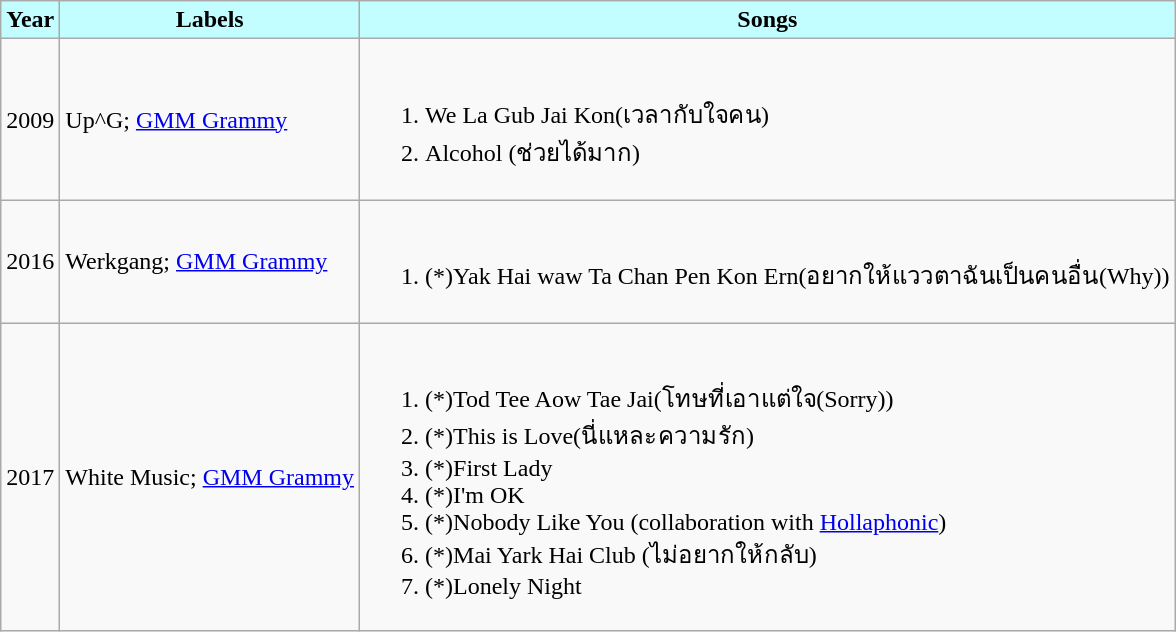<table class="wikitable">
<tr>
<th style="background: #c2fdff">Year</th>
<th style="background: #c2fdff">Labels</th>
<th style="background: #c2fdff">Songs</th>
</tr>
<tr>
<td>2009</td>
<td>Up^G; <a href='#'>GMM Grammy</a></td>
<td><br><ol><li>We La Gub Jai Kon(เวลากับใจคน)</li><li>Alcohol (ช่วยได้มาก)</li></ol></td>
</tr>
<tr>
<td>2016</td>
<td>Werkgang; <a href='#'>GMM Grammy</a></td>
<td><br><ol><li>(*)Yak Hai waw Ta Chan Pen Kon Ern(อยากให้แววตาฉันเป็นคนอื่น(Why))</li></ol></td>
</tr>
<tr>
<td>2017</td>
<td>White Music; <a href='#'>GMM Grammy</a></td>
<td><br><ol><li>(*)Tod Tee Aow Tae Jai(โทษที่เอาแต่ใจ(Sorry))</li><li>(*)This is Love(นี่แหละความรัก)</li><li>(*)First Lady</li><li>(*)I'm OK</li><li>(*)Nobody Like You (collaboration with <a href='#'>Hollaphonic</a>)</li><li>(*)Mai Yark Hai Club (ไม่อยากให้กลับ)</li><li>(*)Lonely Night</li></ol></td>
</tr>
</table>
